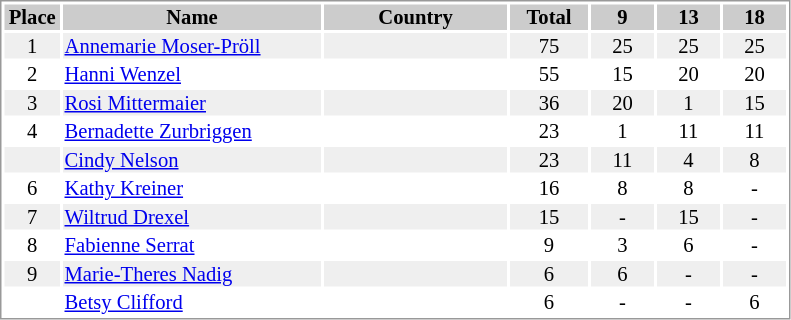<table border="0" style="border: 1px solid #999; background-color:#FFFFFF; text-align:center; font-size:86%; line-height:15px;">
<tr align="center" bgcolor="#CCCCCC">
<th width=35>Place</th>
<th width=170>Name</th>
<th width=120>Country</th>
<th width=50>Total</th>
<th width=40>9</th>
<th width=40>13</th>
<th width=40>18</th>
</tr>
<tr bgcolor="#EFEFEF">
<td>1</td>
<td align="left"><a href='#'>Annemarie Moser-Pröll</a></td>
<td align="left"></td>
<td>75</td>
<td>25</td>
<td>25</td>
<td>25</td>
</tr>
<tr>
<td>2</td>
<td align="left"><a href='#'>Hanni Wenzel</a></td>
<td align="left"></td>
<td>55</td>
<td>15</td>
<td>20</td>
<td>20</td>
</tr>
<tr bgcolor="#EFEFEF">
<td>3</td>
<td align="left"><a href='#'>Rosi Mittermaier</a></td>
<td align="left"></td>
<td>36</td>
<td>20</td>
<td>1</td>
<td>15</td>
</tr>
<tr>
<td>4</td>
<td align="left"><a href='#'>Bernadette Zurbriggen</a></td>
<td align="left"></td>
<td>23</td>
<td>1</td>
<td>11</td>
<td>11</td>
</tr>
<tr bgcolor="#EFEFEF">
<td></td>
<td align="left"><a href='#'>Cindy Nelson</a></td>
<td align="left"></td>
<td>23</td>
<td>11</td>
<td>4</td>
<td>8</td>
</tr>
<tr>
<td>6</td>
<td align="left"><a href='#'>Kathy Kreiner</a></td>
<td align="left"></td>
<td>16</td>
<td>8</td>
<td>8</td>
<td>-</td>
</tr>
<tr bgcolor="#EFEFEF">
<td>7</td>
<td align="left"><a href='#'>Wiltrud Drexel</a></td>
<td align="left"></td>
<td>15</td>
<td>-</td>
<td>15</td>
<td>-</td>
</tr>
<tr>
<td>8</td>
<td align="left"><a href='#'>Fabienne Serrat</a></td>
<td align="left"></td>
<td>9</td>
<td>3</td>
<td>6</td>
<td>-</td>
</tr>
<tr bgcolor="#EFEFEF">
<td>9</td>
<td align="left"><a href='#'>Marie-Theres Nadig</a></td>
<td align="left"></td>
<td>6</td>
<td>6</td>
<td>-</td>
<td>-</td>
</tr>
<tr>
<td></td>
<td align="left"><a href='#'>Betsy Clifford</a></td>
<td align="left"></td>
<td>6</td>
<td>-</td>
<td>-</td>
<td>6</td>
</tr>
</table>
